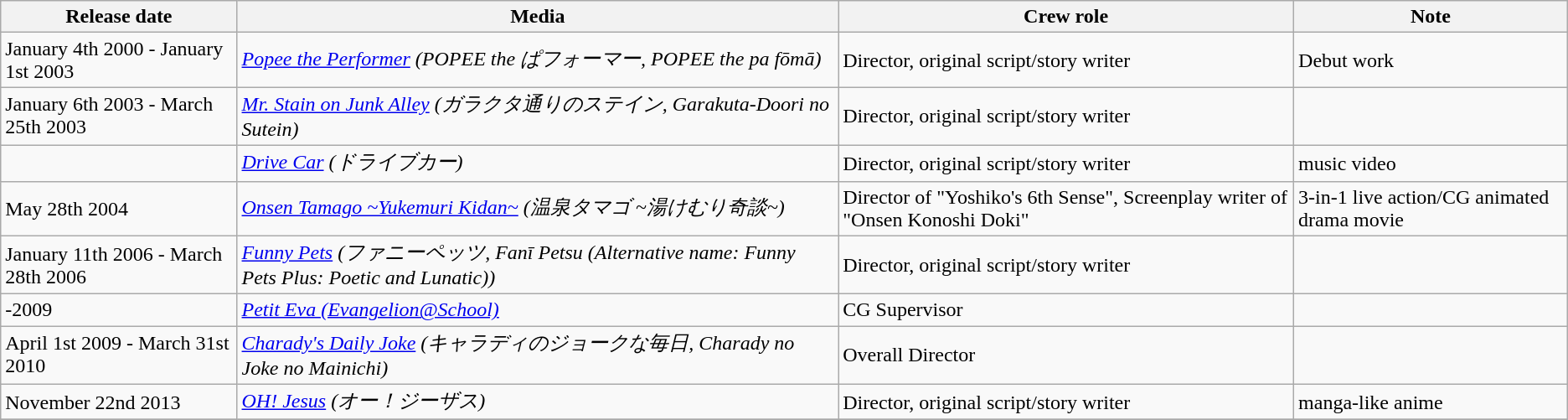<table class="wikitable sortable plainrowheaders">
<tr>
<th>Release date</th>
<th>Media</th>
<th>Crew role</th>
<th>Note</th>
</tr>
<tr>
<td>January 4th 2000 - January 1st 2003</td>
<td><em><a href='#'>Popee the Performer</a> (POPEE the ぱフォーマー, POPEE the pa fōmā)</em></td>
<td>Director, original script/story writer</td>
<td>Debut work</td>
</tr>
<tr>
<td>January 6th 2003 - March 25th 2003</td>
<td><em><a href='#'>Mr. Stain on Junk Alley</a> (ガラクタ通りのステイン, Garakuta-Doori no Sutein)</em></td>
<td>Director, original script/story writer</td>
<td></td>
</tr>
<tr>
<td></td>
<td><em><a href='#'>Drive Car</a> (ドライブカー)</em></td>
<td>Director, original script/story writer</td>
<td>music video</td>
</tr>
<tr>
<td>May 28th 2004</td>
<td><em><a href='#'>Onsen Tamago ~Yukemuri Kidan~</a> (温泉タマゴ ~湯けむり奇談~)</em></td>
<td>Director of "Yoshiko's 6th Sense", Screenplay writer of "Onsen Konoshi Doki"</td>
<td>3-in-1 live action/CG animated drama movie</td>
</tr>
<tr>
<td>January 11th 2006 - March 28th 2006</td>
<td><em><a href='#'>Funny Pets</a> (ファニーペッツ, Fanī Petsu (Alternative name: Funny Pets Plus: Poetic and Lunatic))</em></td>
<td>Director, original script/story writer</td>
<td></td>
</tr>
<tr>
<td>-2009</td>
<td><em><a href='#'>Petit Eva (Evangelion@School)</a></em></td>
<td>CG Supervisor</td>
<td></td>
</tr>
<tr>
<td>April 1st 2009 - March 31st 2010</td>
<td><em><a href='#'>Charady's Daily Joke</a> (キャラディのジョークな毎日, Charady no Joke no Mainichi)</em></td>
<td>Overall Director</td>
<td></td>
</tr>
<tr>
<td>November 22nd 2013</td>
<td><em><a href='#'>OH! Jesus</a> (オー！ジーザス)</em></td>
<td>Director, original script/story writer</td>
<td>manga-like anime</td>
</tr>
<tr>
</tr>
</table>
